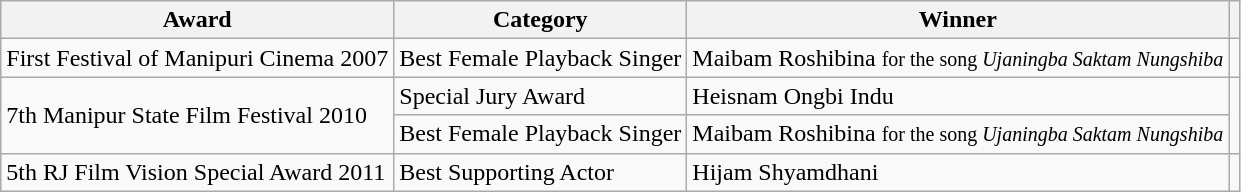<table class="wikitable sortable">
<tr>
<th>Award</th>
<th>Category</th>
<th>Winner</th>
<th></th>
</tr>
<tr>
<td>First Festival of Manipuri Cinema 2007</td>
<td>Best Female Playback Singer</td>
<td>Maibam Roshibina <small>for the song <em>Ujaningba Saktam Nungshiba</em></small></td>
<td></td>
</tr>
<tr>
<td rowspan="2">7th Manipur State Film Festival 2010</td>
<td>Special Jury Award</td>
<td>Heisnam Ongbi Indu</td>
<td rowspan="2"></td>
</tr>
<tr>
<td>Best Female Playback Singer</td>
<td>Maibam Roshibina <small>for the song <em>Ujaningba Saktam Nungshiba</em></small></td>
</tr>
<tr>
<td>5th RJ Film Vision Special Award 2011</td>
<td>Best Supporting Actor</td>
<td>Hijam Shyamdhani</td>
<td></td>
</tr>
</table>
